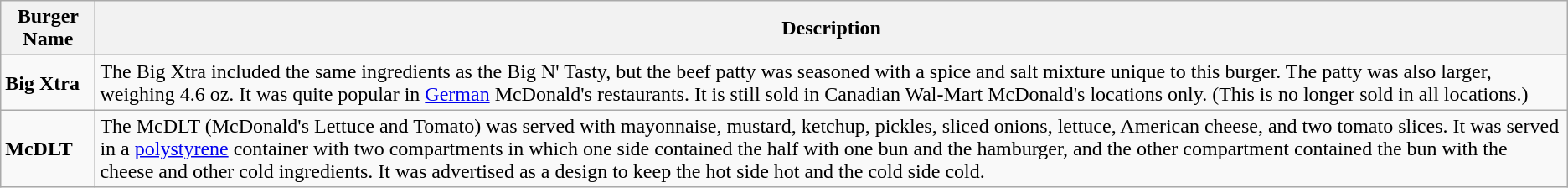<table class="wikitable">
<tr>
<th>Burger Name</th>
<th>Description</th>
</tr>
<tr>
<td><strong>Big Xtra</strong></td>
<td>The Big Xtra included the same ingredients as the Big N' Tasty, but the beef patty was seasoned with a spice and salt mixture unique to this burger. The patty was also larger, weighing 4.6 oz. It was quite popular in <a href='#'>German</a> McDonald's restaurants. It is still sold in Canadian Wal-Mart McDonald's locations only. (This is no longer sold in all locations.)</td>
</tr>
<tr>
<td><strong>McDLT</strong></td>
<td>The McDLT (McDonald's Lettuce and Tomato) was served with mayonnaise, mustard, ketchup, pickles, sliced onions, lettuce, American cheese, and two tomato slices. It was served in a <a href='#'>polystyrene</a> container with two compartments in which one side contained the half with one bun and the hamburger, and the other compartment contained the bun with the cheese and other cold ingredients. It was advertised as a design to keep the hot side hot and the cold side cold.</td>
</tr>
</table>
